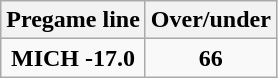<table class="wikitable">
<tr align="center">
<th style=>Pregame line</th>
<th style=>Over/under</th>
</tr>
<tr align="center">
<td><strong>MICH -17.0</strong></td>
<td><strong>66</strong></td>
</tr>
</table>
